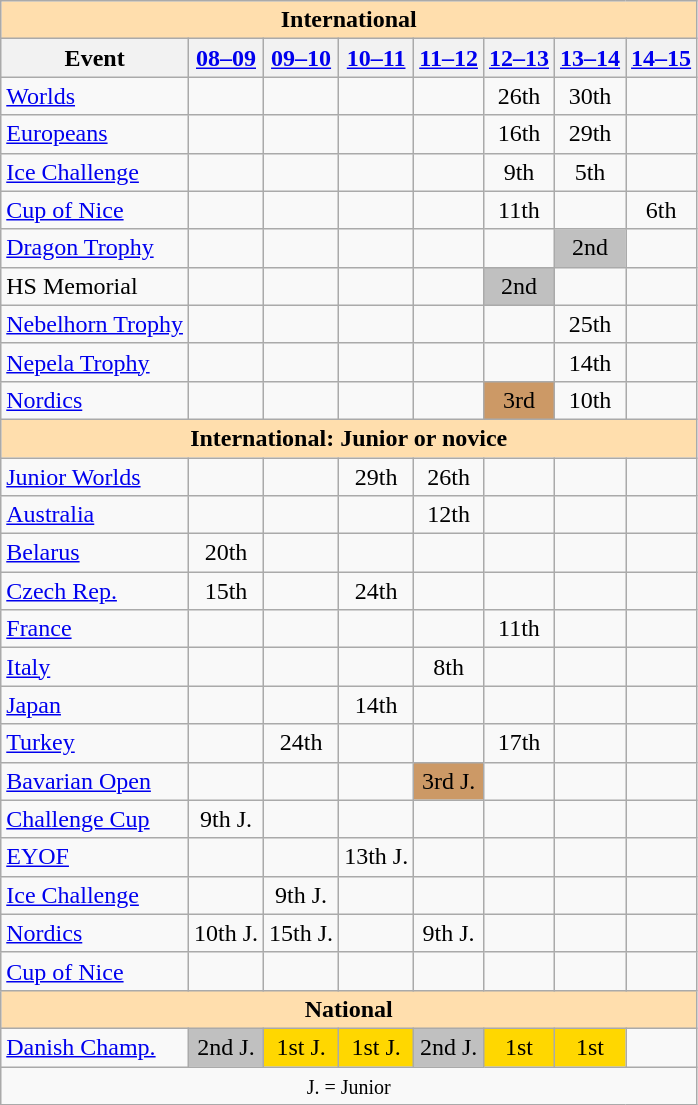<table class="wikitable" style="text-align:center">
<tr>
<th colspan="8" style="background-color: #ffdead; " align="center">International</th>
</tr>
<tr>
<th>Event</th>
<th><a href='#'>08–09</a></th>
<th><a href='#'>09–10</a></th>
<th><a href='#'>10–11</a></th>
<th><a href='#'>11–12</a></th>
<th><a href='#'>12–13</a></th>
<th><a href='#'>13–14</a></th>
<th><a href='#'>14–15</a></th>
</tr>
<tr>
<td align=left><a href='#'>Worlds</a></td>
<td></td>
<td></td>
<td></td>
<td></td>
<td>26th</td>
<td>30th</td>
<td></td>
</tr>
<tr>
<td align=left><a href='#'>Europeans</a></td>
<td></td>
<td></td>
<td></td>
<td></td>
<td>16th</td>
<td>29th</td>
<td></td>
</tr>
<tr>
<td align=left><a href='#'>Ice Challenge</a></td>
<td></td>
<td></td>
<td></td>
<td></td>
<td>9th</td>
<td>5th</td>
<td></td>
</tr>
<tr>
<td align=left><a href='#'>Cup of Nice</a></td>
<td></td>
<td></td>
<td></td>
<td></td>
<td>11th</td>
<td></td>
<td>6th</td>
</tr>
<tr>
<td align=left><a href='#'>Dragon Trophy</a></td>
<td></td>
<td></td>
<td></td>
<td></td>
<td></td>
<td bgcolor=silver>2nd</td>
<td></td>
</tr>
<tr>
<td align=left>HS Memorial</td>
<td></td>
<td></td>
<td></td>
<td></td>
<td bgcolor=silver>2nd</td>
<td></td>
<td></td>
</tr>
<tr>
<td align=left><a href='#'>Nebelhorn Trophy</a></td>
<td></td>
<td></td>
<td></td>
<td></td>
<td></td>
<td>25th</td>
<td></td>
</tr>
<tr>
<td align=left><a href='#'>Nepela Trophy</a></td>
<td></td>
<td></td>
<td></td>
<td></td>
<td></td>
<td>14th</td>
<td></td>
</tr>
<tr>
<td align=left><a href='#'>Nordics</a></td>
<td></td>
<td></td>
<td></td>
<td></td>
<td bgcolor=cc9966>3rd</td>
<td>10th</td>
<td></td>
</tr>
<tr>
<th colspan="8" style="background-color: #ffdead; " align="center">International: Junior or novice</th>
</tr>
<tr>
<td align=left><a href='#'>Junior Worlds</a></td>
<td></td>
<td></td>
<td>29th</td>
<td>26th</td>
<td></td>
<td></td>
<td></td>
</tr>
<tr>
<td align=left> <a href='#'>Australia</a></td>
<td></td>
<td></td>
<td></td>
<td>12th</td>
<td></td>
<td></td>
<td></td>
</tr>
<tr>
<td align=left> <a href='#'>Belarus</a></td>
<td>20th</td>
<td></td>
<td></td>
<td></td>
<td></td>
<td></td>
<td></td>
</tr>
<tr>
<td align=left> <a href='#'>Czech Rep.</a></td>
<td>15th</td>
<td></td>
<td>24th</td>
<td></td>
<td></td>
<td></td>
<td></td>
</tr>
<tr>
<td align=left> <a href='#'>France</a></td>
<td></td>
<td></td>
<td></td>
<td></td>
<td>11th</td>
<td></td>
<td></td>
</tr>
<tr>
<td align=left> <a href='#'>Italy</a></td>
<td></td>
<td></td>
<td></td>
<td>8th</td>
<td></td>
<td></td>
<td></td>
</tr>
<tr>
<td align=left> <a href='#'>Japan</a></td>
<td></td>
<td></td>
<td>14th</td>
<td></td>
<td></td>
<td></td>
<td></td>
</tr>
<tr>
<td align=left> <a href='#'>Turkey</a></td>
<td></td>
<td>24th</td>
<td></td>
<td></td>
<td>17th</td>
<td></td>
<td></td>
</tr>
<tr>
<td align=left><a href='#'>Bavarian Open</a></td>
<td></td>
<td></td>
<td></td>
<td bgcolor=cc9966>3rd J.</td>
<td></td>
<td></td>
<td></td>
</tr>
<tr>
<td align=left><a href='#'>Challenge Cup</a></td>
<td>9th J.</td>
<td></td>
<td></td>
<td></td>
<td></td>
<td></td>
<td></td>
</tr>
<tr>
<td align=left><a href='#'>EYOF</a></td>
<td></td>
<td></td>
<td>13th J.</td>
<td></td>
<td></td>
<td></td>
<td></td>
</tr>
<tr>
<td align=left><a href='#'>Ice Challenge</a></td>
<td></td>
<td>9th J.</td>
<td></td>
<td></td>
<td></td>
<td></td>
<td></td>
</tr>
<tr>
<td align=left><a href='#'>Nordics</a></td>
<td>10th J.</td>
<td>15th J.</td>
<td></td>
<td>9th J.</td>
<td></td>
<td></td>
<td></td>
</tr>
<tr>
<td align=left><a href='#'>Cup of Nice</a></td>
<td></td>
<td></td>
<td></td>
<td></td>
<td></td>
<td></td>
<td></td>
</tr>
<tr>
<th colspan="8" style="background-color: #ffdead; " align="center">National</th>
</tr>
<tr>
<td align=left><a href='#'>Danish Champ.</a></td>
<td bgcolor="silver">2nd J.</td>
<td bgcolor=gold>1st J.</td>
<td bgcolor=gold>1st J.</td>
<td bgcolor=silver>2nd J.</td>
<td bgcolor=gold>1st</td>
<td bgcolor=gold>1st</td>
<td></td>
</tr>
<tr>
<td colspan="8" align="center"><small>J. = Junior </small></td>
</tr>
</table>
